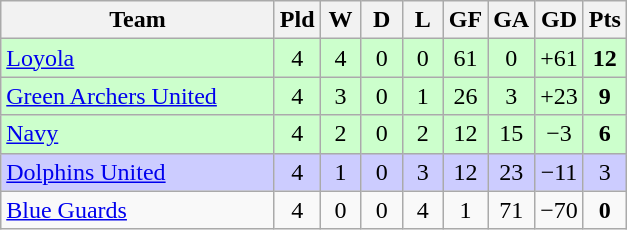<table class="wikitable" style="text-align: center;">
<tr>
<th width="175">Team</th>
<th width="20">Pld</th>
<th width="20">W</th>
<th width="20">D</th>
<th width="20">L</th>
<th width="20">GF</th>
<th width="20">GA</th>
<th width="20">GD</th>
<th width="20">Pts</th>
</tr>
<tr bgcolor=#ccffcc>
<td style="text-align:left;"><a href='#'>Loyola</a></td>
<td>4</td>
<td>4</td>
<td>0</td>
<td>0</td>
<td>61</td>
<td>0</td>
<td>+61</td>
<td><strong>12</strong></td>
</tr>
<tr bgcolor=#ccffcc>
<td style="text-align:left;"><a href='#'>Green Archers United</a></td>
<td>4</td>
<td>3</td>
<td>0</td>
<td>1</td>
<td>26</td>
<td>3</td>
<td>+23</td>
<td><strong>9</strong></td>
</tr>
<tr bgcolor=#ccffcc>
<td style="text-align:left;"><a href='#'>Navy</a></td>
<td>4</td>
<td>2</td>
<td>0</td>
<td>2</td>
<td>12</td>
<td>15</td>
<td>−3</td>
<td><strong>6</strong></td>
</tr>
<tr bgcolor=#ccccff>
<td style="text-align:left;"><a href='#'>Dolphins United</a></td>
<td>4</td>
<td>1</td>
<td>0</td>
<td>3</td>
<td>12</td>
<td>23</td>
<td>−11</td>
<td>3</td>
</tr>
<tr>
<td style="text-align:left;"><a href='#'>Blue Guards</a></td>
<td>4</td>
<td>0</td>
<td>0</td>
<td>4</td>
<td>1</td>
<td>71</td>
<td>−70</td>
<td><strong>0</strong></td>
</tr>
</table>
